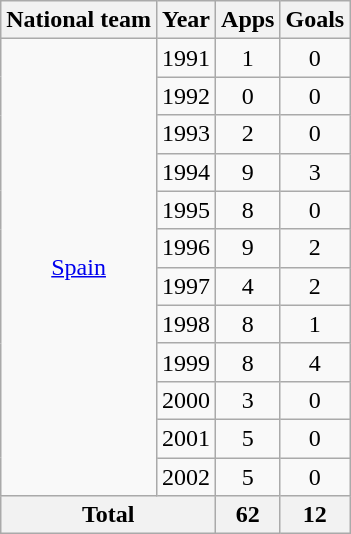<table class="wikitable" style="text-align:center">
<tr>
<th>National team</th>
<th>Year</th>
<th>Apps</th>
<th>Goals</th>
</tr>
<tr>
<td rowspan="12"><a href='#'>Spain</a></td>
<td>1991</td>
<td>1</td>
<td>0</td>
</tr>
<tr>
<td>1992</td>
<td>0</td>
<td>0</td>
</tr>
<tr>
<td>1993</td>
<td>2</td>
<td>0</td>
</tr>
<tr>
<td>1994</td>
<td>9</td>
<td>3</td>
</tr>
<tr>
<td>1995</td>
<td>8</td>
<td>0</td>
</tr>
<tr>
<td>1996</td>
<td>9</td>
<td>2</td>
</tr>
<tr>
<td>1997</td>
<td>4</td>
<td>2</td>
</tr>
<tr>
<td>1998</td>
<td>8</td>
<td>1</td>
</tr>
<tr>
<td>1999</td>
<td>8</td>
<td>4</td>
</tr>
<tr>
<td>2000</td>
<td>3</td>
<td>0</td>
</tr>
<tr>
<td>2001</td>
<td>5</td>
<td>0</td>
</tr>
<tr>
<td>2002</td>
<td>5</td>
<td>0</td>
</tr>
<tr>
<th colspan="2">Total</th>
<th>62</th>
<th>12</th>
</tr>
</table>
